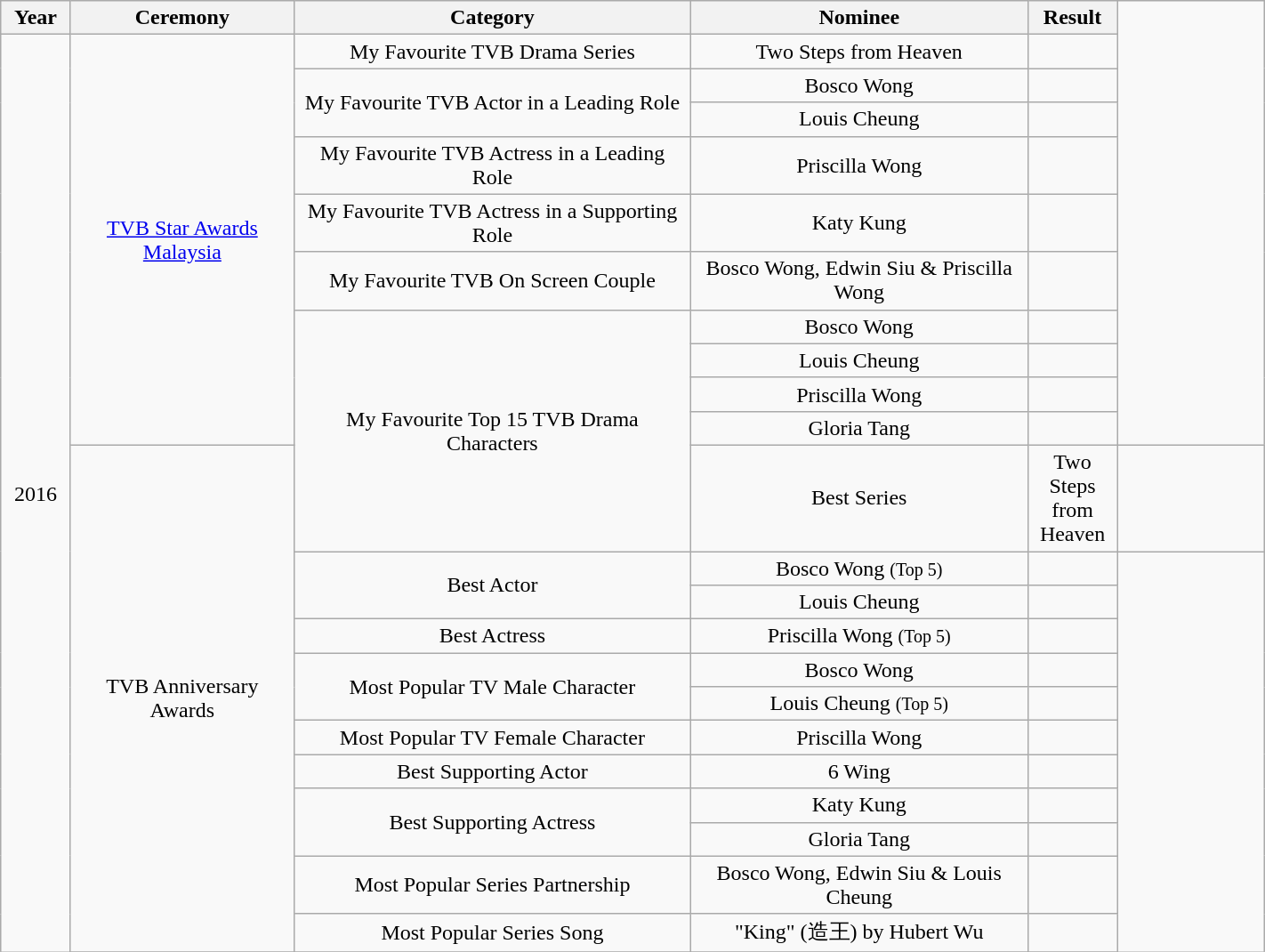<table class="wikitable" style="width:75%;">
<tr>
<th style="width:45px;">Year</th>
<th style="width:160px;">Ceremony</th>
<th style="width:290px;">Category</th>
<th style="width:245px;">Nominee</th>
<th style="width:60px;">Result</th>
</tr>
<tr>
<td align="center" rowspan=31>2016</td>
<td align="center" rowspan=10><a href='#'>TVB Star Awards Malaysia</a></td>
<td align="center">My Favourite TVB Drama Series</td>
<td align="center">Two Steps from Heaven</td>
<td></td>
</tr>
<tr>
<td rowspan=2 align="center">My Favourite TVB Actor in a Leading Role</td>
<td align="center">Bosco Wong</td>
<td></td>
</tr>
<tr>
<td align="center">Louis Cheung</td>
<td></td>
</tr>
<tr>
<td align="center">My Favourite TVB Actress in a Leading Role</td>
<td align="center">Priscilla Wong</td>
<td></td>
</tr>
<tr>
<td align="center">My Favourite TVB Actress in a Supporting Role</td>
<td align="center">Katy Kung</td>
<td></td>
</tr>
<tr>
<td align="center">My Favourite TVB On Screen Couple</td>
<td align="center">Bosco Wong, Edwin Siu & Priscilla Wong</td>
<td></td>
</tr>
<tr>
<td rowspan=5 align="center">My Favourite Top 15 TVB Drama Characters</td>
<td align="center">Bosco Wong</td>
<td></td>
</tr>
<tr>
<td align="center">Louis Cheung</td>
<td></td>
</tr>
<tr>
<td align="center">Priscilla Wong</td>
<td></td>
</tr>
<tr>
<td align="center">Gloria Tang</td>
<td></td>
</tr>
<tr>
<td align="center" rowspan=12>TVB Anniversary Awards</td>
<td align="center">Best Series</td>
<td align="center">Two Steps from Heaven</td>
<td></td>
</tr>
<tr>
<td rowspan=2 align="center">Best Actor</td>
<td align="center">Bosco Wong <small>(Top 5)</small></td>
<td></td>
</tr>
<tr>
<td align="center">Louis Cheung</td>
<td></td>
</tr>
<tr>
<td align="center">Best Actress</td>
<td align="center">Priscilla Wong <small>(Top 5)</small></td>
<td></td>
</tr>
<tr>
<td rowspan=2 align="center">Most Popular TV Male Character</td>
<td align="center">Bosco Wong</td>
<td></td>
</tr>
<tr>
<td align="center">Louis Cheung <small>(Top 5)</small></td>
<td></td>
</tr>
<tr>
<td align="center">Most Popular TV Female Character</td>
<td align="center">Priscilla Wong</td>
<td></td>
</tr>
<tr>
<td align="center">Best Supporting Actor</td>
<td align="center">6 Wing</td>
<td></td>
</tr>
<tr>
<td rowspan=2 align="center">Best Supporting Actress</td>
<td align="center">Katy Kung</td>
<td></td>
</tr>
<tr>
<td align="center">Gloria Tang</td>
<td></td>
</tr>
<tr>
<td align="center">Most Popular Series Partnership</td>
<td align="center">Bosco Wong, Edwin Siu & Louis Cheung</td>
<td></td>
</tr>
<tr>
<td align="center">Most Popular Series Song</td>
<td align="center">"King" (造王) by Hubert Wu</td>
<td></td>
</tr>
<tr>
</tr>
</table>
